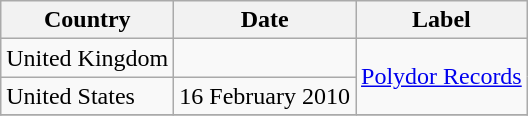<table class="wikitable">
<tr>
<th align="center">Country</th>
<th align="center">Date</th>
<th align="center">Label</th>
</tr>
<tr>
<td align="left">United Kingdom</td>
<td align="left"></td>
<td align="left" rowspan="2"><a href='#'>Polydor Records</a></td>
</tr>
<tr>
<td align="left">United States</td>
<td align="left">16 February 2010</td>
</tr>
<tr>
</tr>
</table>
